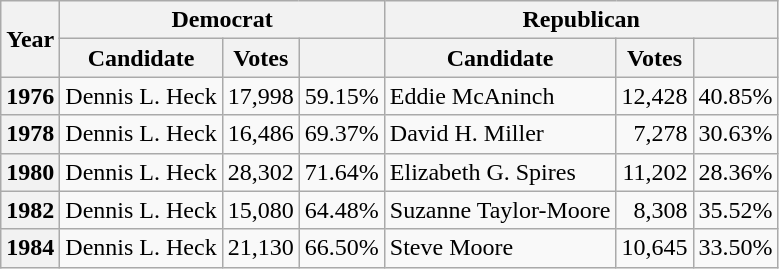<table class="wikitable sortable" style="text-align:right;">
<tr>
<th scope="col" rowspan="2">Year</th>
<th scope="col" colspan="3">Democrat</th>
<th scope="col" colspan="3">Republican</th>
</tr>
<tr>
<th scope="col">Candidate</th>
<th scope="col">Votes</th>
<th scope="col"></th>
<th scope="col">Candidate</th>
<th scope="col">Votes</th>
<th scope="col"></th>
</tr>
<tr>
<th scope="row">1976</th>
<td>Dennis L. Heck</td>
<td>17,998</td>
<td>59.15%</td>
<td style="text-align:left;">Eddie McAninch</td>
<td>12,428</td>
<td>40.85%</td>
</tr>
<tr>
<th scope="row">1978</th>
<td>Dennis L. Heck</td>
<td>16,486</td>
<td>69.37%</td>
<td style="text-align:left;">David H. Miller</td>
<td>7,278</td>
<td>30.63%</td>
</tr>
<tr>
<th scope="row">1980</th>
<td>Dennis L. Heck</td>
<td>28,302</td>
<td>71.64%</td>
<td style="text-align:left;">Elizabeth G. Spires</td>
<td>11,202</td>
<td>28.36%</td>
</tr>
<tr>
<th scope="row">1982</th>
<td>Dennis L. Heck</td>
<td>15,080</td>
<td>64.48%</td>
<td style="text-align:left;">Suzanne Taylor-Moore</td>
<td>8,308</td>
<td>35.52%</td>
</tr>
<tr>
<th scope="row">1984</th>
<td>Dennis L. Heck</td>
<td>21,130</td>
<td>66.50%</td>
<td style="text-align:left;">Steve Moore</td>
<td>10,645</td>
<td>33.50%</td>
</tr>
</table>
